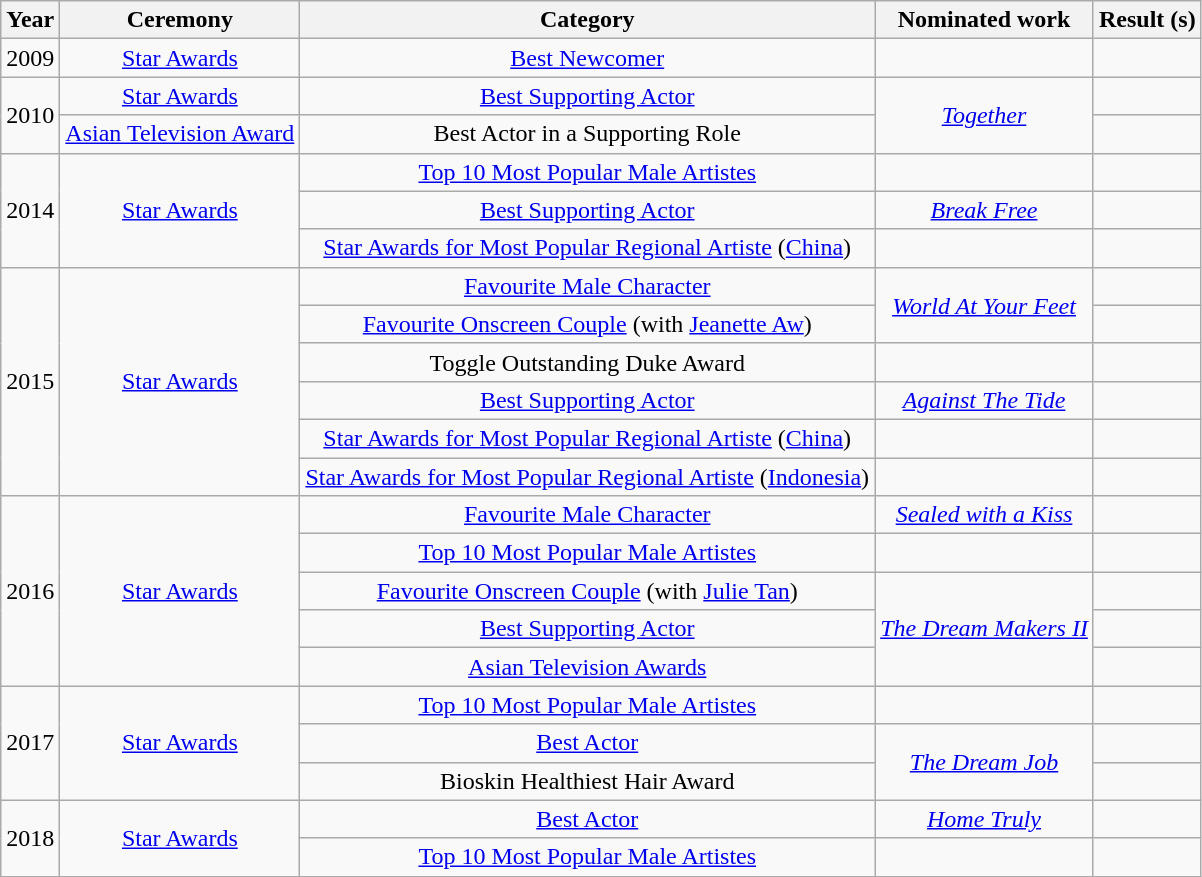<table class="wikitable sortable" style="text-align: center;">
<tr>
<th>Year</th>
<th>Ceremony</th>
<th>Category</th>
<th>Nominated work</th>
<th>Result (s)</th>
</tr>
<tr>
<td>2009</td>
<td><a href='#'>Star Awards</a></td>
<td><a href='#'>Best Newcomer</a></td>
<td></td>
<td></td>
</tr>
<tr>
<td rowspan="2">2010</td>
<td><a href='#'>Star Awards</a></td>
<td><a href='#'>Best Supporting Actor</a></td>
<td rowspan="2"><em><a href='#'>Together</a></em> </td>
<td></td>
</tr>
<tr>
<td><a href='#'>Asian Television Award</a></td>
<td>Best Actor in a Supporting Role</td>
<td></td>
</tr>
<tr>
<td rowspan="3">2014</td>
<td rowspan="3"><a href='#'>Star Awards</a></td>
<td><a href='#'>Top 10 Most Popular Male Artistes</a></td>
<td></td>
<td></td>
</tr>
<tr>
<td><a href='#'>Best Supporting Actor</a></td>
<td><em><a href='#'>Break Free</a></em> </td>
<td></td>
</tr>
<tr>
<td><a href='#'>Star Awards for Most Popular Regional Artiste</a> (<a href='#'>China</a>)</td>
<td></td>
<td></td>
</tr>
<tr>
<td rowspan="6">2015</td>
<td rowspan="6"><a href='#'>Star Awards</a></td>
<td><a href='#'>Favourite Male Character</a></td>
<td rowspan="2"><em><a href='#'>World At Your Feet</a></em> </td>
<td></td>
</tr>
<tr>
<td><a href='#'>Favourite Onscreen Couple</a> (with <a href='#'>Jeanette Aw</a>)</td>
<td></td>
</tr>
<tr>
<td>Toggle Outstanding Duke Award</td>
<td></td>
<td></td>
</tr>
<tr>
<td><a href='#'>Best Supporting Actor</a></td>
<td><em><a href='#'>Against The Tide</a></em> </td>
<td></td>
</tr>
<tr>
<td><a href='#'>Star Awards for Most Popular Regional Artiste</a> (<a href='#'>China</a>)</td>
<td></td>
<td></td>
</tr>
<tr>
<td><a href='#'>Star Awards for Most Popular Regional Artiste</a> (<a href='#'>Indonesia</a>)</td>
<td></td>
<td></td>
</tr>
<tr>
<td rowspan="5">2016</td>
<td rowspan="5"><a href='#'>Star Awards</a></td>
<td><a href='#'>Favourite Male Character</a></td>
<td><em><a href='#'>Sealed with a Kiss</a></em> </td>
<td></td>
</tr>
<tr>
<td><a href='#'>Top 10 Most Popular Male Artistes</a></td>
<td></td>
<td></td>
</tr>
<tr>
<td><a href='#'>Favourite Onscreen Couple</a> (with <a href='#'>Julie Tan</a>)</td>
<td rowspan="3"><em><a href='#'>The Dream Makers II</a></em> </td>
<td></td>
</tr>
<tr>
<td><a href='#'>Best Supporting Actor</a></td>
<td></td>
</tr>
<tr>
<td><a href='#'>Asian Television Awards</a></td>
<td></td>
</tr>
<tr>
<td rowspan="3">2017</td>
<td rowspan="3"><a href='#'>Star Awards</a></td>
<td><a href='#'>Top 10 Most Popular Male Artistes</a></td>
<td></td>
<td></td>
</tr>
<tr>
<td><a href='#'>Best Actor</a></td>
<td rowspan="2"><em><a href='#'>The Dream Job</a></em> </td>
<td></td>
</tr>
<tr>
<td>Bioskin Healthiest Hair Award</td>
<td></td>
</tr>
<tr>
<td rowspan="3">2018</td>
<td rowspan="3"><a href='#'>Star Awards</a></td>
<td><a href='#'>Best Actor</a></td>
<td><em><a href='#'>Home Truly</a></em> </td>
<td></td>
</tr>
<tr>
<td><a href='#'>Top 10 Most Popular Male Artistes</a></td>
<td></td>
<td></td>
</tr>
</table>
